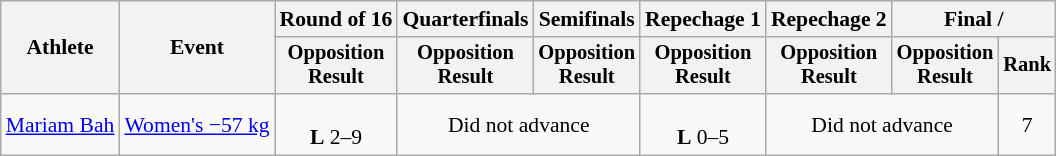<table class="wikitable" style="font-size:90%;">
<tr>
<th rowspan=2>Athlete</th>
<th rowspan=2>Event</th>
<th>Round of 16</th>
<th>Quarterfinals</th>
<th>Semifinals</th>
<th>Repechage 1</th>
<th>Repechage 2</th>
<th colspan=2>Final / </th>
</tr>
<tr style="font-size:95%">
<th>Opposition<br>Result</th>
<th>Opposition<br>Result</th>
<th>Opposition<br>Result</th>
<th>Opposition<br>Result</th>
<th>Opposition<br>Result</th>
<th>Opposition<br>Result</th>
<th>Rank</th>
</tr>
<tr align=center>
<td align=left><a href='#'>Mariam Bah</a></td>
<td align=left><a href='#'>Women's −57 kg</a></td>
<td><br><strong>L</strong> 2–9</td>
<td colspan=2>Did not advance</td>
<td><br><strong>L</strong> 0–5</td>
<td colspan=2>Did not advance</td>
<td>7</td>
</tr>
</table>
